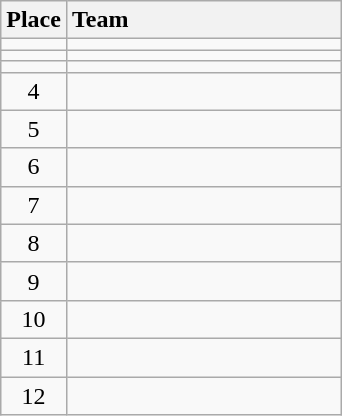<table class="wikitable" style="text-align:center; padding-bottom:0;">
<tr>
<th>Place</th>
<th style="width:11em; text-align:left;">Team</th>
</tr>
<tr>
<td></td>
<td align=left></td>
</tr>
<tr>
<td></td>
<td align=left></td>
</tr>
<tr>
<td></td>
<td align=left></td>
</tr>
<tr>
<td>4</td>
<td align=left></td>
</tr>
<tr>
<td>5</td>
<td align=left></td>
</tr>
<tr>
<td>6</td>
<td align=left></td>
</tr>
<tr>
<td>7</td>
<td align=left></td>
</tr>
<tr>
<td>8</td>
<td align=left></td>
</tr>
<tr>
<td>9</td>
<td align=left></td>
</tr>
<tr>
<td>10</td>
<td align=left></td>
</tr>
<tr>
<td>11</td>
<td align=left></td>
</tr>
<tr>
<td>12</td>
<td align=left></td>
</tr>
</table>
